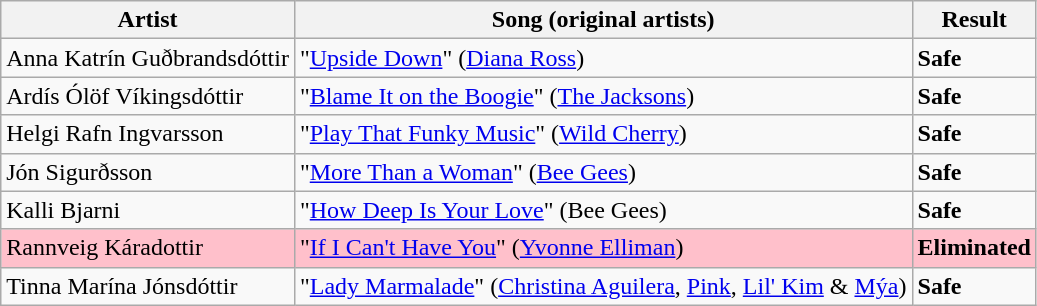<table class=wikitable>
<tr>
<th>Artist</th>
<th>Song (original artists)</th>
<th>Result</th>
</tr>
<tr>
<td>Anna Katrín Guðbrandsdóttir</td>
<td>"<a href='#'>Upside Down</a>" (<a href='#'>Diana Ross</a>)</td>
<td><strong>Safe</strong></td>
</tr>
<tr>
<td>Ardís Ólöf Víkingsdóttir</td>
<td>"<a href='#'>Blame It on the Boogie</a>" (<a href='#'>The Jacksons</a>)</td>
<td><strong>Safe</strong></td>
</tr>
<tr>
<td>Helgi Rafn Ingvarsson</td>
<td>"<a href='#'>Play That Funky Music</a>" (<a href='#'>Wild Cherry</a>)</td>
<td><strong>Safe</strong></td>
</tr>
<tr>
<td>Jón Sigurðsson</td>
<td>"<a href='#'>More Than a Woman</a>" (<a href='#'>Bee Gees</a>)</td>
<td><strong>Safe</strong></td>
</tr>
<tr>
<td>Kalli Bjarni</td>
<td>"<a href='#'>How Deep Is Your Love</a>" (Bee Gees)</td>
<td><strong>Safe</strong></td>
</tr>
<tr style="background:pink;">
<td>Rannveig Káradottir</td>
<td>"<a href='#'>If I Can't Have You</a>" (<a href='#'>Yvonne Elliman</a>)</td>
<td><strong>Eliminated</strong></td>
</tr>
<tr>
<td>Tinna Marína Jónsdóttir</td>
<td>"<a href='#'>Lady Marmalade</a>" (<a href='#'>Christina Aguilera</a>, <a href='#'>Pink</a>, <a href='#'>Lil' Kim</a> & <a href='#'>Mýa</a>)</td>
<td><strong>Safe</strong></td>
</tr>
</table>
